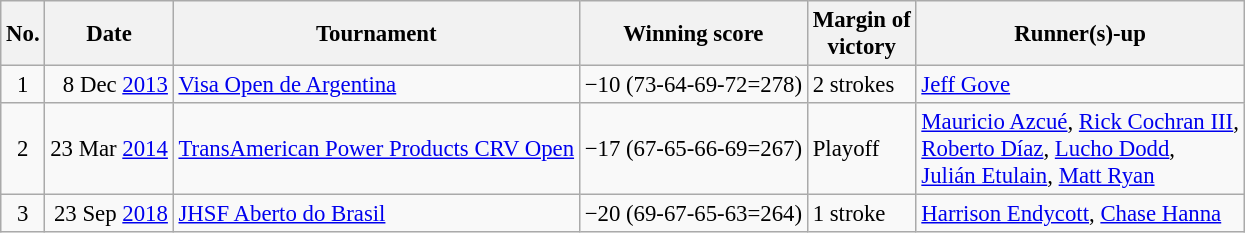<table class="wikitable" style="font-size:95%;">
<tr>
<th>No.</th>
<th>Date</th>
<th>Tournament</th>
<th>Winning score</th>
<th>Margin of<br>victory</th>
<th>Runner(s)-up</th>
</tr>
<tr>
<td align=center>1</td>
<td align=right>8 Dec <a href='#'>2013</a></td>
<td><a href='#'>Visa Open de Argentina</a></td>
<td>−10 (73-64-69-72=278)</td>
<td>2 strokes</td>
<td> <a href='#'>Jeff Gove</a></td>
</tr>
<tr>
<td align=center>2</td>
<td align=right>23 Mar <a href='#'>2014</a></td>
<td><a href='#'>TransAmerican Power Products CRV Open</a></td>
<td>−17 (67-65-66-69=267)</td>
<td>Playoff</td>
<td> <a href='#'>Mauricio Azcué</a>,  <a href='#'>Rick Cochran III</a>,<br> <a href='#'>Roberto Díaz</a>,  <a href='#'>Lucho Dodd</a>,<br> <a href='#'>Julián Etulain</a>,  <a href='#'>Matt Ryan</a></td>
</tr>
<tr>
<td align=center>3</td>
<td align=right>23 Sep <a href='#'>2018</a></td>
<td><a href='#'>JHSF Aberto do Brasil</a></td>
<td>−20 (69-67-65-63=264)</td>
<td>1 stroke</td>
<td> <a href='#'>Harrison Endycott</a>,  <a href='#'>Chase Hanna</a></td>
</tr>
</table>
